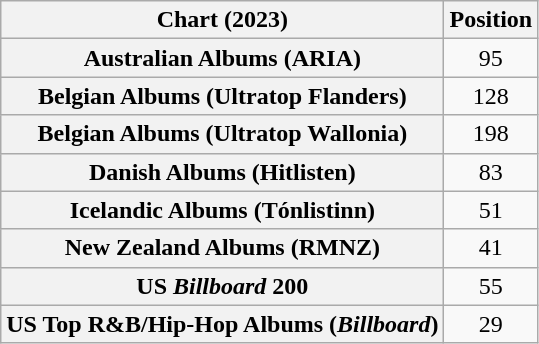<table class="wikitable sortable plainrowheaders" style="text-align:center;">
<tr>
<th scope="col">Chart (2023)</th>
<th scope="col">Position</th>
</tr>
<tr>
<th scope="row">Australian Albums (ARIA)</th>
<td>95</td>
</tr>
<tr>
<th scope="row">Belgian Albums (Ultratop Flanders)</th>
<td>128</td>
</tr>
<tr>
<th scope="row">Belgian Albums (Ultratop Wallonia)</th>
<td>198</td>
</tr>
<tr>
<th scope="row">Danish Albums (Hitlisten)</th>
<td>83</td>
</tr>
<tr>
<th scope="row">Icelandic Albums (Tónlistinn)</th>
<td>51</td>
</tr>
<tr>
<th scope="row">New Zealand Albums (RMNZ)</th>
<td>41</td>
</tr>
<tr>
<th scope="row">US <em>Billboard</em> 200</th>
<td>55</td>
</tr>
<tr>
<th scope="row">US Top R&B/Hip-Hop Albums (<em>Billboard</em>)</th>
<td>29</td>
</tr>
</table>
